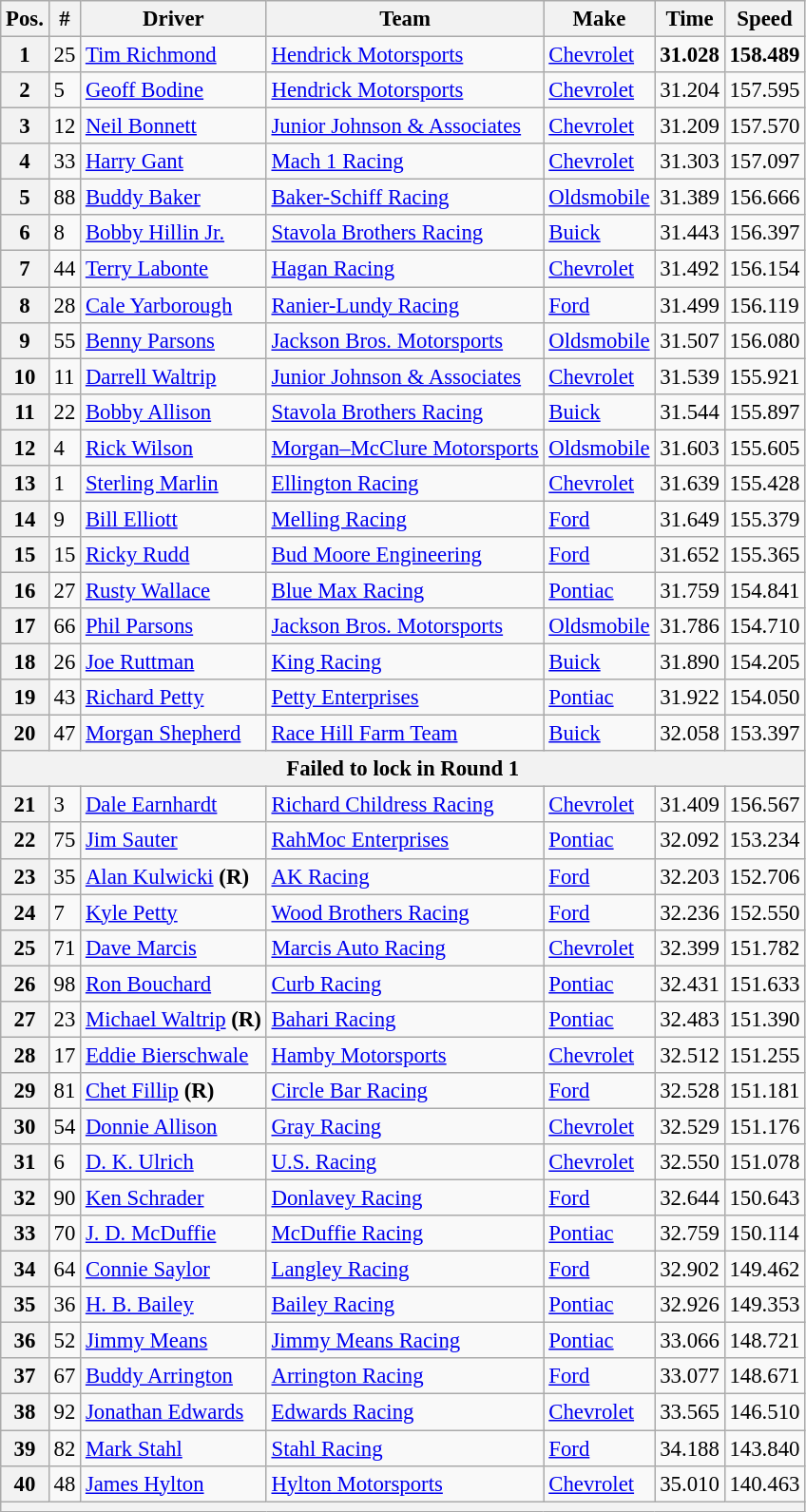<table class="wikitable" style="font-size:95%">
<tr>
<th>Pos.</th>
<th>#</th>
<th>Driver</th>
<th>Team</th>
<th>Make</th>
<th>Time</th>
<th>Speed</th>
</tr>
<tr>
<th>1</th>
<td>25</td>
<td><a href='#'>Tim Richmond</a></td>
<td><a href='#'>Hendrick Motorsports</a></td>
<td><a href='#'>Chevrolet</a></td>
<td><strong>31.028</strong></td>
<td><strong>158.489</strong></td>
</tr>
<tr>
<th>2</th>
<td>5</td>
<td><a href='#'>Geoff Bodine</a></td>
<td><a href='#'>Hendrick Motorsports</a></td>
<td><a href='#'>Chevrolet</a></td>
<td>31.204</td>
<td>157.595</td>
</tr>
<tr>
<th>3</th>
<td>12</td>
<td><a href='#'>Neil Bonnett</a></td>
<td><a href='#'>Junior Johnson & Associates</a></td>
<td><a href='#'>Chevrolet</a></td>
<td>31.209</td>
<td>157.570</td>
</tr>
<tr>
<th>4</th>
<td>33</td>
<td><a href='#'>Harry Gant</a></td>
<td><a href='#'>Mach 1 Racing</a></td>
<td><a href='#'>Chevrolet</a></td>
<td>31.303</td>
<td>157.097</td>
</tr>
<tr>
<th>5</th>
<td>88</td>
<td><a href='#'>Buddy Baker</a></td>
<td><a href='#'>Baker-Schiff Racing</a></td>
<td><a href='#'>Oldsmobile</a></td>
<td>31.389</td>
<td>156.666</td>
</tr>
<tr>
<th>6</th>
<td>8</td>
<td><a href='#'>Bobby Hillin Jr.</a></td>
<td><a href='#'>Stavola Brothers Racing</a></td>
<td><a href='#'>Buick</a></td>
<td>31.443</td>
<td>156.397</td>
</tr>
<tr>
<th>7</th>
<td>44</td>
<td><a href='#'>Terry Labonte</a></td>
<td><a href='#'>Hagan Racing</a></td>
<td><a href='#'>Chevrolet</a></td>
<td>31.492</td>
<td>156.154</td>
</tr>
<tr>
<th>8</th>
<td>28</td>
<td><a href='#'>Cale Yarborough</a></td>
<td><a href='#'>Ranier-Lundy Racing</a></td>
<td><a href='#'>Ford</a></td>
<td>31.499</td>
<td>156.119</td>
</tr>
<tr>
<th>9</th>
<td>55</td>
<td><a href='#'>Benny Parsons</a></td>
<td><a href='#'>Jackson Bros. Motorsports</a></td>
<td><a href='#'>Oldsmobile</a></td>
<td>31.507</td>
<td>156.080</td>
</tr>
<tr>
<th>10</th>
<td>11</td>
<td><a href='#'>Darrell Waltrip</a></td>
<td><a href='#'>Junior Johnson & Associates</a></td>
<td><a href='#'>Chevrolet</a></td>
<td>31.539</td>
<td>155.921</td>
</tr>
<tr>
<th>11</th>
<td>22</td>
<td><a href='#'>Bobby Allison</a></td>
<td><a href='#'>Stavola Brothers Racing</a></td>
<td><a href='#'>Buick</a></td>
<td>31.544</td>
<td>155.897</td>
</tr>
<tr>
<th>12</th>
<td>4</td>
<td><a href='#'>Rick Wilson</a></td>
<td><a href='#'>Morgan–McClure Motorsports</a></td>
<td><a href='#'>Oldsmobile</a></td>
<td>31.603</td>
<td>155.605</td>
</tr>
<tr>
<th>13</th>
<td>1</td>
<td><a href='#'>Sterling Marlin</a></td>
<td><a href='#'>Ellington Racing</a></td>
<td><a href='#'>Chevrolet</a></td>
<td>31.639</td>
<td>155.428</td>
</tr>
<tr>
<th>14</th>
<td>9</td>
<td><a href='#'>Bill Elliott</a></td>
<td><a href='#'>Melling Racing</a></td>
<td><a href='#'>Ford</a></td>
<td>31.649</td>
<td>155.379</td>
</tr>
<tr>
<th>15</th>
<td>15</td>
<td><a href='#'>Ricky Rudd</a></td>
<td><a href='#'>Bud Moore Engineering</a></td>
<td><a href='#'>Ford</a></td>
<td>31.652</td>
<td>155.365</td>
</tr>
<tr>
<th>16</th>
<td>27</td>
<td><a href='#'>Rusty Wallace</a></td>
<td><a href='#'>Blue Max Racing</a></td>
<td><a href='#'>Pontiac</a></td>
<td>31.759</td>
<td>154.841</td>
</tr>
<tr>
<th>17</th>
<td>66</td>
<td><a href='#'>Phil Parsons</a></td>
<td><a href='#'>Jackson Bros. Motorsports</a></td>
<td><a href='#'>Oldsmobile</a></td>
<td>31.786</td>
<td>154.710</td>
</tr>
<tr>
<th>18</th>
<td>26</td>
<td><a href='#'>Joe Ruttman</a></td>
<td><a href='#'>King Racing</a></td>
<td><a href='#'>Buick</a></td>
<td>31.890</td>
<td>154.205</td>
</tr>
<tr>
<th>19</th>
<td>43</td>
<td><a href='#'>Richard Petty</a></td>
<td><a href='#'>Petty Enterprises</a></td>
<td><a href='#'>Pontiac</a></td>
<td>31.922</td>
<td>154.050</td>
</tr>
<tr>
<th>20</th>
<td>47</td>
<td><a href='#'>Morgan Shepherd</a></td>
<td><a href='#'>Race Hill Farm Team</a></td>
<td><a href='#'>Buick</a></td>
<td>32.058</td>
<td>153.397</td>
</tr>
<tr>
<th colspan="7">Failed to lock in Round 1</th>
</tr>
<tr>
<th>21</th>
<td>3</td>
<td><a href='#'>Dale Earnhardt</a></td>
<td><a href='#'>Richard Childress Racing</a></td>
<td><a href='#'>Chevrolet</a></td>
<td>31.409</td>
<td>156.567</td>
</tr>
<tr>
<th>22</th>
<td>75</td>
<td><a href='#'>Jim Sauter</a></td>
<td><a href='#'>RahMoc Enterprises</a></td>
<td><a href='#'>Pontiac</a></td>
<td>32.092</td>
<td>153.234</td>
</tr>
<tr>
<th>23</th>
<td>35</td>
<td><a href='#'>Alan Kulwicki</a> <strong>(R)</strong></td>
<td><a href='#'>AK Racing</a></td>
<td><a href='#'>Ford</a></td>
<td>32.203</td>
<td>152.706</td>
</tr>
<tr>
<th>24</th>
<td>7</td>
<td><a href='#'>Kyle Petty</a></td>
<td><a href='#'>Wood Brothers Racing</a></td>
<td><a href='#'>Ford</a></td>
<td>32.236</td>
<td>152.550</td>
</tr>
<tr>
<th>25</th>
<td>71</td>
<td><a href='#'>Dave Marcis</a></td>
<td><a href='#'>Marcis Auto Racing</a></td>
<td><a href='#'>Chevrolet</a></td>
<td>32.399</td>
<td>151.782</td>
</tr>
<tr>
<th>26</th>
<td>98</td>
<td><a href='#'>Ron Bouchard</a></td>
<td><a href='#'>Curb Racing</a></td>
<td><a href='#'>Pontiac</a></td>
<td>32.431</td>
<td>151.633</td>
</tr>
<tr>
<th>27</th>
<td>23</td>
<td><a href='#'>Michael Waltrip</a> <strong>(R)</strong></td>
<td><a href='#'>Bahari Racing</a></td>
<td><a href='#'>Pontiac</a></td>
<td>32.483</td>
<td>151.390</td>
</tr>
<tr>
<th>28</th>
<td>17</td>
<td><a href='#'>Eddie Bierschwale</a></td>
<td><a href='#'>Hamby Motorsports</a></td>
<td><a href='#'>Chevrolet</a></td>
<td>32.512</td>
<td>151.255</td>
</tr>
<tr>
<th>29</th>
<td>81</td>
<td><a href='#'>Chet Fillip</a> <strong>(R)</strong></td>
<td><a href='#'>Circle Bar Racing</a></td>
<td><a href='#'>Ford</a></td>
<td>32.528</td>
<td>151.181</td>
</tr>
<tr>
<th>30</th>
<td>54</td>
<td><a href='#'>Donnie Allison</a></td>
<td><a href='#'>Gray Racing</a></td>
<td><a href='#'>Chevrolet</a></td>
<td>32.529</td>
<td>151.176</td>
</tr>
<tr>
<th>31</th>
<td>6</td>
<td><a href='#'>D. K. Ulrich</a></td>
<td><a href='#'>U.S. Racing</a></td>
<td><a href='#'>Chevrolet</a></td>
<td>32.550</td>
<td>151.078</td>
</tr>
<tr>
<th>32</th>
<td>90</td>
<td><a href='#'>Ken Schrader</a></td>
<td><a href='#'>Donlavey Racing</a></td>
<td><a href='#'>Ford</a></td>
<td>32.644</td>
<td>150.643</td>
</tr>
<tr>
<th>33</th>
<td>70</td>
<td><a href='#'>J. D. McDuffie</a></td>
<td><a href='#'>McDuffie Racing</a></td>
<td><a href='#'>Pontiac</a></td>
<td>32.759</td>
<td>150.114</td>
</tr>
<tr>
<th>34</th>
<td>64</td>
<td><a href='#'>Connie Saylor</a></td>
<td><a href='#'>Langley Racing</a></td>
<td><a href='#'>Ford</a></td>
<td>32.902</td>
<td>149.462</td>
</tr>
<tr>
<th>35</th>
<td>36</td>
<td><a href='#'>H. B. Bailey</a></td>
<td><a href='#'>Bailey Racing</a></td>
<td><a href='#'>Pontiac</a></td>
<td>32.926</td>
<td>149.353</td>
</tr>
<tr>
<th>36</th>
<td>52</td>
<td><a href='#'>Jimmy Means</a></td>
<td><a href='#'>Jimmy Means Racing</a></td>
<td><a href='#'>Pontiac</a></td>
<td>33.066</td>
<td>148.721</td>
</tr>
<tr>
<th>37</th>
<td>67</td>
<td><a href='#'>Buddy Arrington</a></td>
<td><a href='#'>Arrington Racing</a></td>
<td><a href='#'>Ford</a></td>
<td>33.077</td>
<td>148.671</td>
</tr>
<tr>
<th>38</th>
<td>92</td>
<td><a href='#'>Jonathan Edwards</a></td>
<td><a href='#'>Edwards Racing</a></td>
<td><a href='#'>Chevrolet</a></td>
<td>33.565</td>
<td>146.510</td>
</tr>
<tr>
<th>39</th>
<td>82</td>
<td><a href='#'>Mark Stahl</a></td>
<td><a href='#'>Stahl Racing</a></td>
<td><a href='#'>Ford</a></td>
<td>34.188</td>
<td>143.840</td>
</tr>
<tr>
<th>40</th>
<td>48</td>
<td><a href='#'>James Hylton</a></td>
<td><a href='#'>Hylton Motorsports</a></td>
<td><a href='#'>Chevrolet</a></td>
<td>35.010</td>
<td>140.463</td>
</tr>
<tr>
<th colspan="7"></th>
</tr>
</table>
